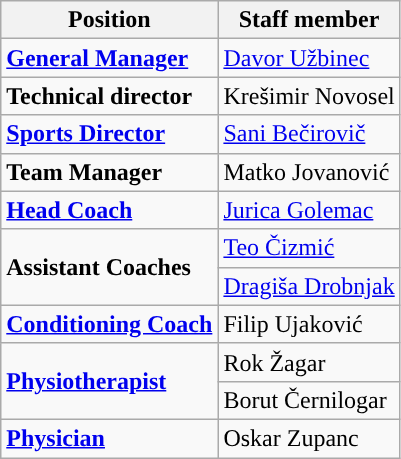<table class="wikitable">
<tr>
<th>Position</th>
<th>Staff member</th>
</tr>
<tr>
<td><strong><a href='#'>General Manager</a></strong></td>
<td> <a href='#'>Davor Užbinec</a></td>
</tr>
<tr>
<td><strong>Technical director</strong></td>
<td> Krešimir Novosel</td>
</tr>
<tr>
<td><strong><a href='#'>Sports Director</a></strong></td>
<td> <a href='#'>Sani Bečirovič</a></td>
</tr>
<tr>
<td><strong>Team Manager</strong></td>
<td> Matko Jovanović</td>
</tr>
<tr>
<td><strong><a href='#'>Head Coach</a></strong></td>
<td> <a href='#'>Jurica Golemac</a></td>
</tr>
<tr>
<td rowspan=2><strong>Assistant Coaches</strong></td>
<td> <a href='#'>Teo Čizmić</a></td>
</tr>
<tr>
<td> <a href='#'>Dragiša Drobnjak</a></td>
</tr>
<tr>
<td><strong><a href='#'>Conditioning Coach</a></strong></td>
<td> Filip Ujaković</td>
</tr>
<tr>
<td rowspan=2><strong><a href='#'>Physiotherapist</a></strong></td>
<td> Rok Žagar</td>
</tr>
<tr>
<td> Borut Černilogar</td>
</tr>
<tr>
<td><strong><a href='#'>Physician</a></strong></td>
<td> Oskar Zupanc</td>
</tr>
</table>
